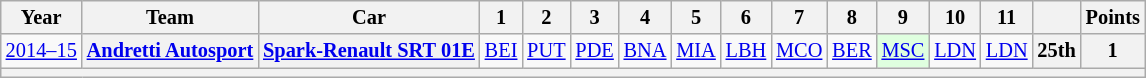<table class="wikitable" style="text-align:center; font-size:85%">
<tr>
<th scope=col>Year</th>
<th scope=col>Team</th>
<th scope=col>Car</th>
<th scope=col>1</th>
<th scope=col>2</th>
<th scope=col>3</th>
<th scope=col>4</th>
<th scope=col>5</th>
<th scope=col>6</th>
<th scope=col>7</th>
<th scope=col>8</th>
<th scope=col>9</th>
<th scope=col>10</th>
<th scope=col>11</th>
<th scope=col></th>
<th scope=col>Points</th>
</tr>
<tr>
<td nowrap><a href='#'>2014–15</a></td>
<th nowrap><a href='#'>Andretti Autosport</a></th>
<th nowrap><a href='#'>Spark-Renault SRT 01E</a></th>
<td><a href='#'>BEI</a></td>
<td><a href='#'>PUT</a></td>
<td><a href='#'>PDE</a></td>
<td><a href='#'>BNA</a></td>
<td><a href='#'>MIA</a></td>
<td><a href='#'>LBH</a></td>
<td><a href='#'>MCO</a></td>
<td><a href='#'>BER</a></td>
<td style="background:#DFFFDF;"><a href='#'>MSC</a><br></td>
<td><a href='#'>LDN</a></td>
<td><a href='#'>LDN</a></td>
<th>25th</th>
<th>1</th>
</tr>
<tr>
<th colspan="16"></th>
</tr>
</table>
